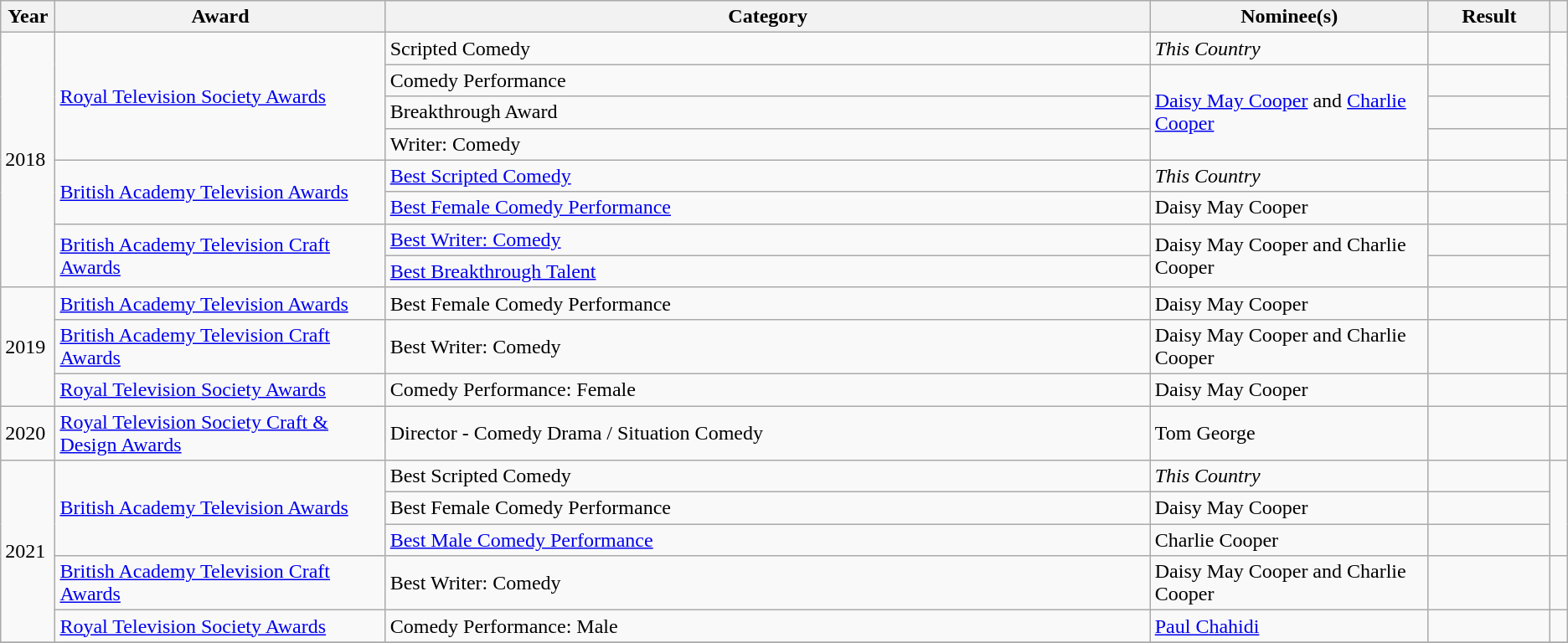<table class="wikitable plainrowheaders" style=width=100%>
<tr>
<th scope="col" style="width:3%;">Year</th>
<th scope="col" style="width:19%;">Award</th>
<th scope="col" style="width:44%;">Category</th>
<th scope="col" style="width:16%;">Nominee(s)</th>
<th scope="col" style="width:7%;">Result</th>
<th scope="col" class="unsortable" style="width:1%;"></th>
</tr>
<tr>
<td rowspan="8">2018</td>
<td rowspan="4"><a href='#'>Royal Television Society Awards</a></td>
<td>Scripted Comedy</td>
<td><em>This Country</em></td>
<td></td>
<td rowspan="3"></td>
</tr>
<tr>
<td>Comedy Performance</td>
<td rowspan="3"><a href='#'>Daisy May Cooper</a> and <a href='#'>Charlie Cooper</a></td>
<td></td>
</tr>
<tr>
<td>Breakthrough Award</td>
<td></td>
</tr>
<tr>
<td>Writer: Comedy</td>
<td></td>
</tr>
<tr>
<td rowspan="2"><a href='#'>British Academy Television Awards</a></td>
<td><a href='#'>Best Scripted Comedy</a></td>
<td><em>This Country</em></td>
<td></td>
<td rowspan="2"></td>
</tr>
<tr>
<td><a href='#'>Best Female Comedy Performance</a></td>
<td>Daisy May Cooper</td>
<td></td>
</tr>
<tr>
<td rowspan="2"><a href='#'>British Academy Television Craft Awards</a></td>
<td><a href='#'>Best Writer: Comedy</a></td>
<td rowspan="2">Daisy May Cooper and Charlie Cooper</td>
<td></td>
<td rowspan="2"></td>
</tr>
<tr>
<td><a href='#'>Best Breakthrough Talent</a></td>
<td></td>
</tr>
<tr>
<td rowspan="3">2019</td>
<td><a href='#'>British Academy Television Awards</a></td>
<td>Best Female Comedy Performance</td>
<td>Daisy May Cooper</td>
<td></td>
<td></td>
</tr>
<tr>
<td><a href='#'>British Academy Television Craft Awards</a></td>
<td>Best Writer: Comedy</td>
<td>Daisy May Cooper and Charlie Cooper</td>
<td></td>
<td></td>
</tr>
<tr>
<td><a href='#'>Royal Television Society Awards</a></td>
<td>Comedy Performance: Female</td>
<td>Daisy May Cooper</td>
<td></td>
<td></td>
</tr>
<tr>
<td>2020</td>
<td><a href='#'>Royal Television Society Craft & Design Awards</a></td>
<td>Director - Comedy Drama / Situation Comedy</td>
<td>Tom George</td>
<td></td>
<td></td>
</tr>
<tr>
<td rowspan="5">2021</td>
<td rowspan="3"><a href='#'>British Academy Television Awards</a></td>
<td>Best Scripted Comedy</td>
<td><em>This Country</em></td>
<td></td>
<td rowspan="3"></td>
</tr>
<tr>
<td>Best Female Comedy Performance</td>
<td>Daisy May Cooper</td>
<td></td>
</tr>
<tr>
<td><a href='#'>Best Male Comedy Performance</a></td>
<td>Charlie Cooper</td>
<td></td>
</tr>
<tr>
<td><a href='#'>British Academy Television Craft Awards</a></td>
<td>Best Writer: Comedy</td>
<td>Daisy May Cooper and Charlie Cooper</td>
<td></td>
<td></td>
</tr>
<tr>
<td><a href='#'>Royal Television Society Awards</a></td>
<td>Comedy Performance: Male</td>
<td><a href='#'>Paul Chahidi</a></td>
<td></td>
<td></td>
</tr>
<tr>
</tr>
</table>
